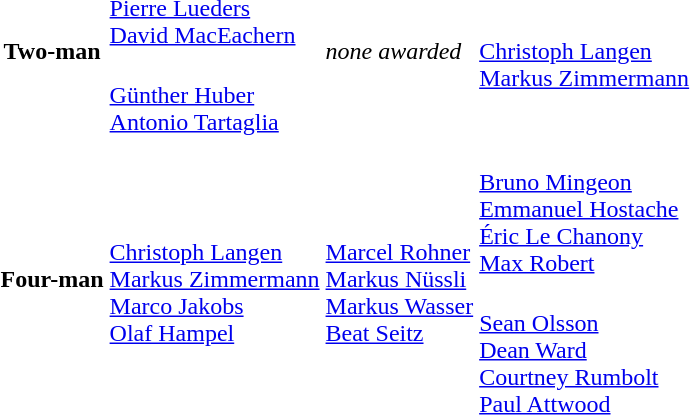<table>
<tr>
<th scope="row" rowspan=2>Two-man<br></th>
<td><br><a href='#'>Pierre Lueders</a><br><a href='#'>David MacEachern</a></td>
<td rowspan=2><em>none awarded</em></td>
<td rowspan=2><br><a href='#'>Christoph Langen</a><br><a href='#'>Markus Zimmermann</a></td>
</tr>
<tr>
<td><br><a href='#'>Günther Huber</a><br><a href='#'>Antonio Tartaglia</a></td>
</tr>
<tr>
<th scope="row" rowspan=2>Four-man<br></th>
<td rowspan=2><br><a href='#'>Christoph Langen</a><br><a href='#'>Markus Zimmermann</a><br><a href='#'>Marco Jakobs</a><br><a href='#'>Olaf Hampel</a></td>
<td rowspan=2><br><a href='#'>Marcel Rohner</a><br><a href='#'>Markus Nüssli</a><br><a href='#'>Markus Wasser</a><br><a href='#'>Beat Seitz</a></td>
<td><br><a href='#'>Bruno Mingeon</a><br><a href='#'>Emmanuel Hostache</a><br><a href='#'>Éric Le Chanony</a><br><a href='#'>Max Robert</a><br></td>
</tr>
<tr>
<td><br><a href='#'>Sean Olsson</a><br><a href='#'>Dean Ward</a><br><a href='#'>Courtney Rumbolt</a><br><a href='#'>Paul Attwood</a></td>
</tr>
</table>
